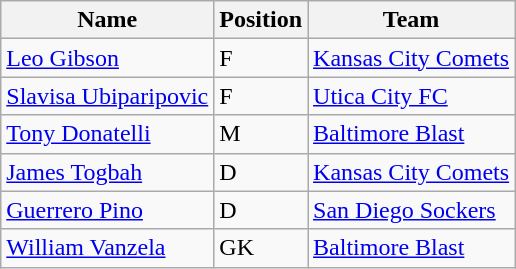<table class="wikitable">
<tr>
<th>Name</th>
<th>Position</th>
<th>Team</th>
</tr>
<tr>
<td><a href='#'>Leo Gibson</a></td>
<td>F</td>
<td><a href='#'>Kansas City Comets</a></td>
</tr>
<tr>
<td><a href='#'>Slavisa Ubiparipovic</a></td>
<td>F</td>
<td><a href='#'>Utica City FC</a></td>
</tr>
<tr>
<td><a href='#'>Tony Donatelli</a></td>
<td>M</td>
<td><a href='#'>Baltimore Blast</a></td>
</tr>
<tr>
<td><a href='#'>James Togbah</a></td>
<td>D</td>
<td><a href='#'>Kansas City Comets</a></td>
</tr>
<tr>
<td><a href='#'>Guerrero Pino</a></td>
<td>D</td>
<td><a href='#'>San Diego Sockers</a></td>
</tr>
<tr>
<td><a href='#'>William Vanzela</a></td>
<td>GK</td>
<td><a href='#'>Baltimore Blast</a></td>
</tr>
</table>
